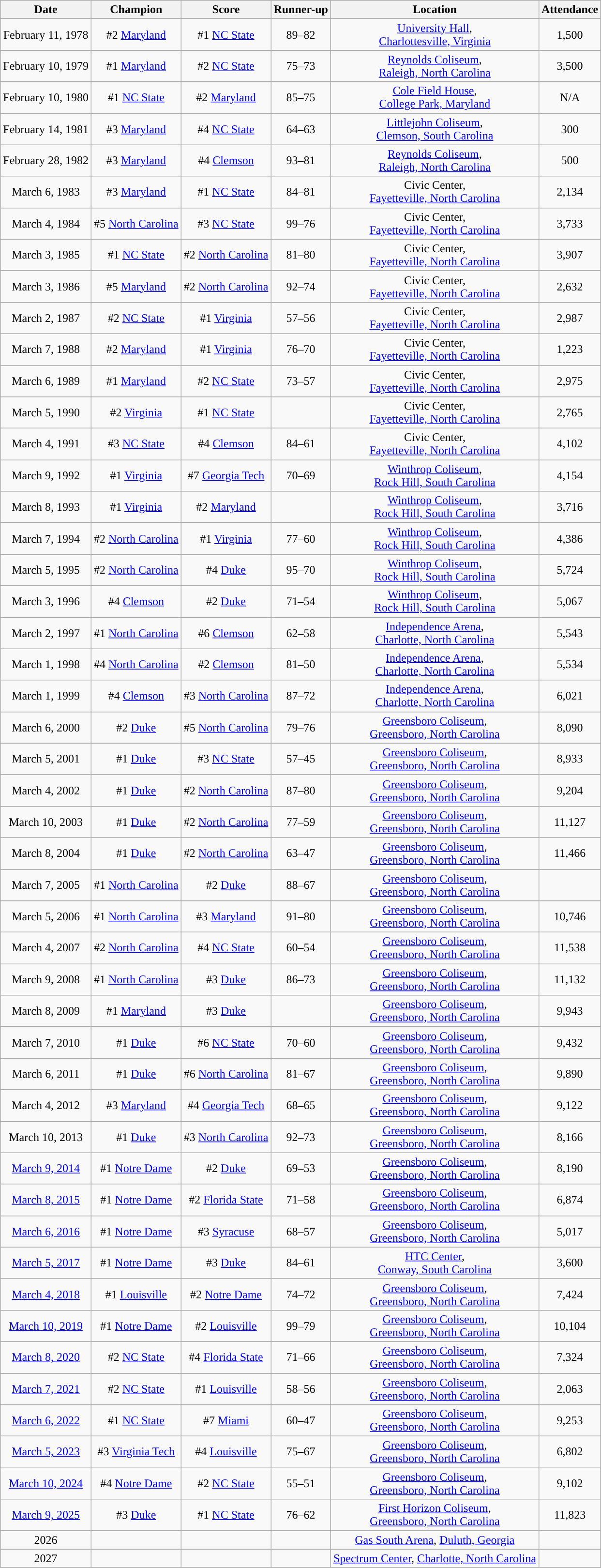<table class="wikitable sortable" style="text-align:center">
<tr>
<th width=px>Date</th>
<th width=px>Champion</th>
<th width=px>Score</th>
<th width=px>Runner-up</th>
<th width=px>Location</th>
<th width=px>Attendance</th>
</tr>
<tr>
<td>February 11, 1978</td>
<td>#2 <a href='#'>Maryland</a></td>
<td>#1 <a href='#'>NC State</a></td>
<td>89–82</td>
<td><a href='#'>University Hall</a>, <br><a href='#'>Charlottesville, Virginia</a></td>
<td>1,500</td>
</tr>
<tr>
<td>February 10, 1979</td>
<td>#1 <a href='#'>Maryland</a></td>
<td>#2 <a href='#'>NC State</a></td>
<td>75–73</td>
<td><a href='#'>Reynolds Coliseum</a>, <br><a href='#'>Raleigh, North Carolina</a></td>
<td>3,500</td>
</tr>
<tr>
<td>February 10, 1980</td>
<td>#1 <a href='#'>NC State</a></td>
<td>#2 <a href='#'>Maryland</a></td>
<td>85–75</td>
<td><a href='#'>Cole Field House</a>,<br> <a href='#'>College Park, Maryland</a></td>
<td>N/A</td>
</tr>
<tr>
<td>February 14, 1981</td>
<td>#3 <a href='#'>Maryland</a></td>
<td>#4 <a href='#'>NC State</a></td>
<td>64–63</td>
<td><a href='#'>Littlejohn Coliseum</a>,<br> <a href='#'>Clemson, South Carolina</a></td>
<td>300</td>
</tr>
<tr>
<td>February 28, 1982</td>
<td>#3 <a href='#'>Maryland</a></td>
<td>#4 <a href='#'>Clemson</a></td>
<td>93–81</td>
<td><a href='#'>Reynolds Coliseum</a>, <br><a href='#'>Raleigh, North Carolina</a></td>
<td>500</td>
</tr>
<tr>
<td>March 6, 1983</td>
<td>#3 <a href='#'>Maryland</a></td>
<td>#1 <a href='#'>NC State</a></td>
<td>84–81</td>
<td>Civic Center, <br><a href='#'>Fayetteville, North Carolina</a></td>
<td>2,134</td>
</tr>
<tr>
<td>March 4, 1984</td>
<td>#5 <a href='#'>North Carolina</a></td>
<td>#3 <a href='#'>NC State</a></td>
<td>99–76</td>
<td>Civic Center, <br><a href='#'>Fayetteville, North Carolina</a></td>
<td>3,733</td>
</tr>
<tr>
<td>March 3, 1985</td>
<td>#1 <a href='#'>NC State</a></td>
<td>#2 <a href='#'>North Carolina</a></td>
<td>81–80</td>
<td>Civic Center,<br> <a href='#'>Fayetteville, North Carolina</a></td>
<td>3,907</td>
</tr>
<tr>
<td>March 3, 1986</td>
<td>#5 <a href='#'>Maryland</a></td>
<td>#2 <a href='#'>North Carolina</a></td>
<td>92–74</td>
<td>Civic Center,<br> <a href='#'>Fayetteville, North Carolina</a></td>
<td>2,632</td>
</tr>
<tr>
<td>March 2, 1987</td>
<td>#2 <a href='#'>NC State</a></td>
<td>#1 <a href='#'>Virginia</a></td>
<td>57–56</td>
<td>Civic Center,<br> <a href='#'>Fayetteville, North Carolina</a></td>
<td>2,987</td>
</tr>
<tr>
<td>March 7, 1988</td>
<td>#2 <a href='#'>Maryland</a></td>
<td>#1 <a href='#'>Virginia</a></td>
<td>76–70</td>
<td>Civic Center, <br><a href='#'>Fayetteville, North Carolina</a></td>
<td>1,223</td>
</tr>
<tr>
<td>March 6, 1989</td>
<td>#1 <a href='#'>Maryland</a></td>
<td>#2 <a href='#'>NC State</a></td>
<td>73–57</td>
<td>Civic Center,<br> <a href='#'>Fayetteville, North Carolina</a></td>
<td>2,975</td>
</tr>
<tr>
<td>March 5, 1990</td>
<td>#2 <a href='#'>Virginia</a></td>
<td>#1 <a href='#'>NC State</a></td>
<td></td>
<td>Civic Center, <br><a href='#'>Fayetteville, North Carolina</a></td>
<td>2,765</td>
</tr>
<tr>
<td>March 4, 1991</td>
<td>#3 <a href='#'>NC State</a></td>
<td>#4 <a href='#'>Clemson</a></td>
<td>84–61</td>
<td>Civic Center,<br> <a href='#'>Fayetteville, North Carolina</a></td>
<td>4,102</td>
</tr>
<tr>
<td>March 9, 1992</td>
<td>#1 <a href='#'>Virginia</a></td>
<td>#7 <a href='#'>Georgia Tech</a></td>
<td>70–69</td>
<td><a href='#'>Winthrop Coliseum</a>, <br><a href='#'>Rock Hill, South Carolina</a></td>
<td>4,154</td>
</tr>
<tr>
<td>March 8, 1993</td>
<td>#1 <a href='#'>Virginia</a></td>
<td>#2 <a href='#'>Maryland</a></td>
<td></td>
<td><a href='#'>Winthrop Coliseum</a>, <br><a href='#'>Rock Hill, South Carolina</a></td>
<td>3,716</td>
</tr>
<tr>
<td>March 7, 1994</td>
<td>#2 <a href='#'>North Carolina</a></td>
<td>#1 <a href='#'>Virginia</a></td>
<td>77–60</td>
<td><a href='#'>Winthrop Coliseum</a>, <br><a href='#'>Rock Hill, South Carolina</a></td>
<td>4,386</td>
</tr>
<tr>
<td>March 5, 1995</td>
<td>#2 <a href='#'>North Carolina</a></td>
<td>#4 <a href='#'>Duke</a></td>
<td>95–70</td>
<td><a href='#'>Winthrop Coliseum</a>, <br><a href='#'>Rock Hill, South Carolina</a></td>
<td>5,724</td>
</tr>
<tr>
<td>March 3, 1996</td>
<td>#4 <a href='#'>Clemson</a></td>
<td>#2 <a href='#'>Duke</a></td>
<td>71–54</td>
<td><a href='#'>Winthrop Coliseum</a>,<br> <a href='#'>Rock Hill, South Carolina</a></td>
<td>5,067</td>
</tr>
<tr>
<td>March 2, 1997</td>
<td>#1 <a href='#'>North Carolina</a></td>
<td>#6 <a href='#'>Clemson</a></td>
<td>62–58</td>
<td><a href='#'>Independence Arena</a>, <br><a href='#'>Charlotte, North Carolina</a></td>
<td>5,543</td>
</tr>
<tr>
<td>March 1, 1998</td>
<td>#4 <a href='#'>North Carolina</a></td>
<td>#2 <a href='#'>Clemson</a></td>
<td>81–50</td>
<td><a href='#'>Independence Arena</a>,<br> <a href='#'>Charlotte, North Carolina</a></td>
<td>5,534</td>
</tr>
<tr>
<td>March 1, 1999</td>
<td>#4 <a href='#'>Clemson</a></td>
<td>#3 <a href='#'>North Carolina</a></td>
<td>87–72</td>
<td><a href='#'>Independence Arena</a>,<br><a href='#'>Charlotte, North Carolina</a></td>
<td>6,021</td>
</tr>
<tr>
<td>March 6, 2000</td>
<td>#2 <a href='#'>Duke</a></td>
<td>#5 <a href='#'>North Carolina</a></td>
<td>79–76</td>
<td><a href='#'>Greensboro Coliseum</a>,<br><a href='#'>Greensboro, North Carolina</a></td>
<td>8,090</td>
</tr>
<tr>
<td>March 5, 2001</td>
<td>#1 <a href='#'>Duke</a></td>
<td>#3 <a href='#'>NC State</a></td>
<td>57–45</td>
<td><a href='#'>Greensboro Coliseum</a>,<br><a href='#'>Greensboro, North Carolina</a></td>
<td>8,933</td>
</tr>
<tr>
<td>March 4, 2002</td>
<td>#1 <a href='#'>Duke</a></td>
<td>#2 <a href='#'>North Carolina</a></td>
<td>87–80</td>
<td><a href='#'>Greensboro Coliseum</a>,<br><a href='#'>Greensboro, North Carolina</a></td>
<td>9,204</td>
</tr>
<tr>
<td>March 10, 2003</td>
<td>#1 <a href='#'>Duke</a></td>
<td>#2 <a href='#'>North Carolina</a></td>
<td>77–59</td>
<td><a href='#'>Greensboro Coliseum</a>,<br><a href='#'>Greensboro, North Carolina</a></td>
<td>11,127</td>
</tr>
<tr>
<td>March 8, 2004</td>
<td>#1 <a href='#'>Duke</a></td>
<td>#2 <a href='#'>North Carolina</a></td>
<td>63–47</td>
<td><a href='#'>Greensboro Coliseum</a>,<br><a href='#'>Greensboro, North Carolina</a></td>
<td>11,466</td>
</tr>
<tr>
<td>March 7, 2005</td>
<td>#1 <a href='#'>North Carolina</a></td>
<td>#2 <a href='#'>Duke</a></td>
<td>88–67</td>
<td><a href='#'>Greensboro Coliseum</a>,<br><a href='#'>Greensboro, North Carolina</a></td>
<td></td>
</tr>
<tr>
<td>March 5, 2006</td>
<td>#1 <a href='#'>North Carolina</a></td>
<td>#3 <a href='#'>Maryland</a></td>
<td>91–80</td>
<td><a href='#'>Greensboro Coliseum</a>,<br><a href='#'>Greensboro, North Carolina</a></td>
<td>10,746</td>
</tr>
<tr>
<td>March 4, 2007</td>
<td>#2 <a href='#'>North Carolina</a></td>
<td>#4 <a href='#'>NC State</a></td>
<td>60–54</td>
<td><a href='#'>Greensboro Coliseum</a>,<br><a href='#'>Greensboro, North Carolina</a></td>
<td>11,538</td>
</tr>
<tr>
<td>March 9, 2008</td>
<td>#1 <a href='#'>North Carolina</a></td>
<td>#3 <a href='#'>Duke</a></td>
<td>86–73</td>
<td><a href='#'>Greensboro Coliseum</a>,<br><a href='#'>Greensboro, North Carolina</a></td>
<td>11,132</td>
</tr>
<tr>
<td>March 8, 2009</td>
<td>#1 <a href='#'>Maryland</a></td>
<td>#3 <a href='#'>Duke</a></td>
<td></td>
<td><a href='#'>Greensboro Coliseum</a>,<br><a href='#'>Greensboro, North Carolina</a></td>
<td>9,943</td>
</tr>
<tr>
<td>March 7, 2010</td>
<td>#1 <a href='#'>Duke</a></td>
<td>#6 <a href='#'>NC State</a></td>
<td>70–60</td>
<td><a href='#'>Greensboro Coliseum</a>,<br><a href='#'>Greensboro, North Carolina</a></td>
<td>9,432</td>
</tr>
<tr>
<td>March 6, 2011</td>
<td>#1 <a href='#'>Duke</a></td>
<td>#6 <a href='#'>North Carolina</a></td>
<td>81–67</td>
<td><a href='#'>Greensboro Coliseum</a>,<br><a href='#'>Greensboro, North Carolina</a></td>
<td>9,890</td>
</tr>
<tr>
<td>March 4, 2012</td>
<td>#3 <a href='#'>Maryland</a></td>
<td>#4 <a href='#'>Georgia Tech</a></td>
<td>68–65</td>
<td><a href='#'>Greensboro Coliseum</a>,<br><a href='#'>Greensboro, North Carolina</a></td>
<td>9,122</td>
</tr>
<tr>
<td>March 10, 2013</td>
<td>#1 <a href='#'>Duke</a></td>
<td>#3 <a href='#'>North Carolina</a></td>
<td>92–73</td>
<td><a href='#'>Greensboro Coliseum</a>,<br><a href='#'>Greensboro, North Carolina</a></td>
<td>8,166</td>
</tr>
<tr>
<td><a href='#'>March 9, 2014</a></td>
<td>#1 <a href='#'>Notre Dame</a></td>
<td>#2 <a href='#'>Duke</a></td>
<td>69–53</td>
<td><a href='#'>Greensboro Coliseum</a>,<br><a href='#'>Greensboro, North Carolina</a></td>
<td>8,190</td>
</tr>
<tr>
<td><a href='#'>March 8, 2015</a></td>
<td>#1 <a href='#'>Notre Dame</a></td>
<td>#2 <a href='#'>Florida State</a></td>
<td>71–58</td>
<td><a href='#'>Greensboro Coliseum</a>,<br><a href='#'>Greensboro, North Carolina</a></td>
<td>6,874</td>
</tr>
<tr>
<td><a href='#'>March 6, 2016</a></td>
<td>#1 <a href='#'>Notre Dame</a></td>
<td>#3 <a href='#'>Syracuse</a></td>
<td>68–57</td>
<td><a href='#'>Greensboro Coliseum</a>,<br><a href='#'>Greensboro, North Carolina</a></td>
<td>5,017</td>
</tr>
<tr>
<td><a href='#'>March 5, 2017</a></td>
<td>#1 <a href='#'>Notre Dame</a></td>
<td>#3 <a href='#'>Duke</a></td>
<td>84–61</td>
<td><a href='#'>HTC Center</a>,<br><a href='#'>Conway, South Carolina</a></td>
<td>3,600</td>
</tr>
<tr>
<td><a href='#'>March 4, 2018</a></td>
<td>#1 <a href='#'>Louisville</a></td>
<td>#2 <a href='#'>Notre Dame</a></td>
<td>74–72</td>
<td><a href='#'>Greensboro Coliseum</a>,<br><a href='#'>Greensboro, North Carolina</a></td>
<td>7,424</td>
</tr>
<tr>
<td><a href='#'>March 10, 2019</a></td>
<td>#1 <a href='#'>Notre Dame</a></td>
<td>#2 <a href='#'>Louisville</a></td>
<td>99–79</td>
<td><a href='#'>Greensboro Coliseum</a>,<br><a href='#'>Greensboro, North Carolina</a></td>
<td>10,104</td>
</tr>
<tr>
<td><a href='#'>March 8, 2020</a></td>
<td>#2 <a href='#'>NC State</a></td>
<td>#4 <a href='#'>Florida State</a></td>
<td>71–66</td>
<td><a href='#'>Greensboro Coliseum</a>,<br><a href='#'>Greensboro, North Carolina</a></td>
<td>7,324</td>
</tr>
<tr>
<td><a href='#'>March 7, 2021</a></td>
<td>#2 <a href='#'>NC State</a></td>
<td>#1 <a href='#'>Louisville</a></td>
<td>58–56</td>
<td><a href='#'>Greensboro Coliseum</a>,<br><a href='#'>Greensboro, North Carolina</a></td>
<td>2,063</td>
</tr>
<tr>
<td><a href='#'>March 6, 2022</a></td>
<td>#1 <a href='#'>NC State</a></td>
<td>#7 <a href='#'>Miami</a></td>
<td>60–47</td>
<td><a href='#'>Greensboro Coliseum</a>,<br><a href='#'>Greensboro, North Carolina</a></td>
<td>9,253</td>
</tr>
<tr>
<td><a href='#'>March 5, 2023</a></td>
<td>#3 <a href='#'>Virginia Tech</a></td>
<td>#4 <a href='#'>Louisville</a></td>
<td>75–67</td>
<td><a href='#'>Greensboro Coliseum</a>,<br><a href='#'>Greensboro, North Carolina</a></td>
<td>6,802</td>
</tr>
<tr>
<td><a href='#'>March 10, 2024</a></td>
<td>#4 <a href='#'>Notre Dame</a></td>
<td>#2 <a href='#'>NC State</a></td>
<td>55–51</td>
<td><a href='#'>Greensboro Coliseum</a>,<br><a href='#'>Greensboro, North Carolina</a></td>
<td>9,102</td>
</tr>
<tr>
<td><a href='#'>March 9, 2025</a></td>
<td>#3 <a href='#'>Duke</a></td>
<td>#1 <a href='#'>NC State</a></td>
<td>76–62</td>
<td><a href='#'>First Horizon Coliseum</a>,<br><a href='#'>Greensboro, North Carolina</a></td>
<td>11,823</td>
</tr>
<tr>
<td>2026</td>
<td></td>
<td></td>
<td></td>
<td><a href='#'>Gas South Arena</a>, <a href='#'>Duluth, Georgia</a></td>
<td></td>
</tr>
<tr>
<td>2027</td>
<td></td>
<td></td>
<td></td>
<td><a href='#'>Spectrum Center</a>, <a href='#'>Charlotte, North Carolina</a></td>
<td></td>
</tr>
</table>
